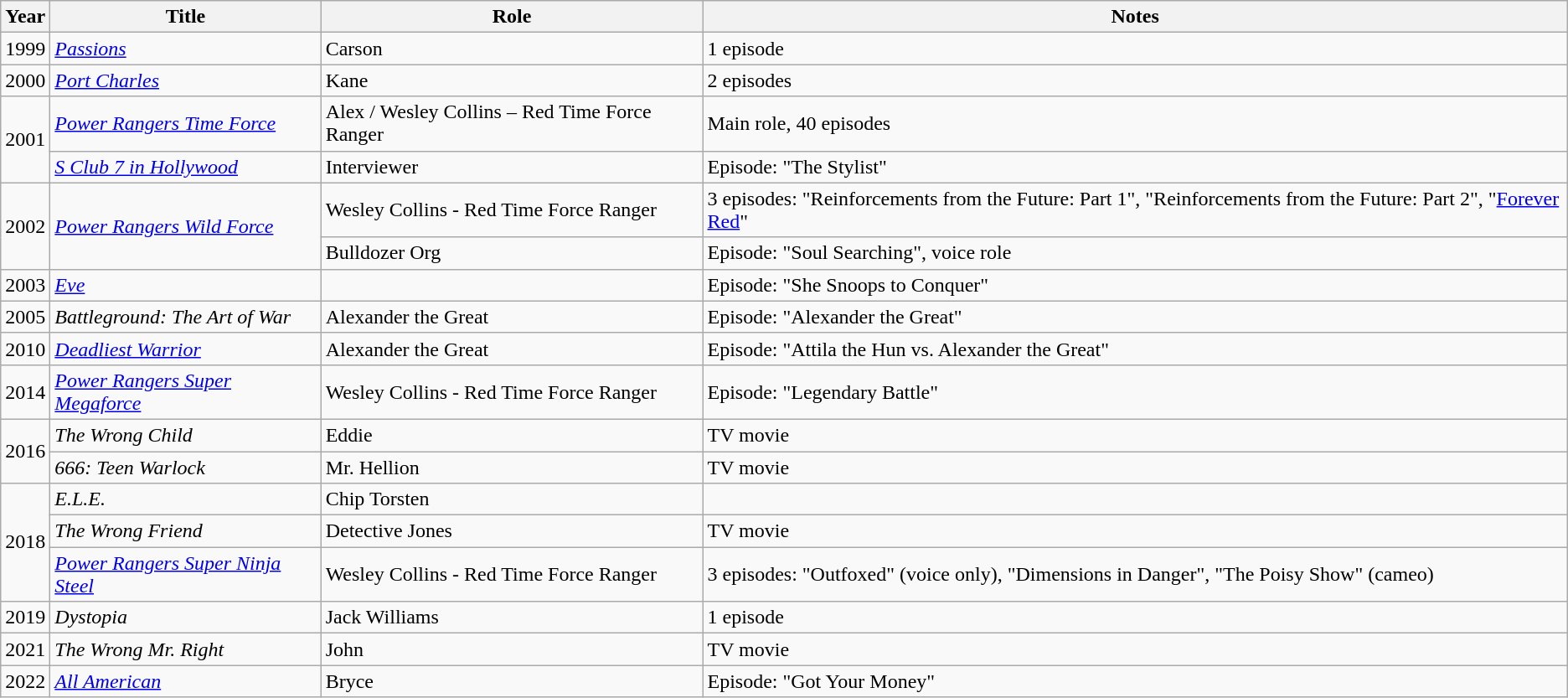<table class=wikitable>
<tr>
<th scope="col">Year</th>
<th scope="col">Title</th>
<th scope="col">Role</th>
<th scope="col">Notes</th>
</tr>
<tr>
<td>1999</td>
<td><em><a href='#'>Passions</a></em></td>
<td>Carson</td>
<td>1 episode</td>
</tr>
<tr>
<td>2000</td>
<td><em><a href='#'>Port Charles</a></em></td>
<td>Kane</td>
<td>2 episodes</td>
</tr>
<tr>
<td rowspan="2">2001</td>
<td><em><a href='#'>Power Rangers Time Force</a></em></td>
<td>Alex / Wesley Collins – Red Time Force Ranger</td>
<td>Main role, 40 episodes</td>
</tr>
<tr>
<td><em><a href='#'>S Club 7 in Hollywood</a></em></td>
<td>Interviewer</td>
<td>Episode: "The Stylist"</td>
</tr>
<tr>
<td rowspan="2">2002</td>
<td rowspan="2"><em><a href='#'>Power Rangers Wild Force</a></em></td>
<td>Wesley Collins - Red Time Force Ranger</td>
<td>3 episodes: "Reinforcements from the Future: Part 1", "Reinforcements from the Future: Part 2", "<a href='#'>Forever Red</a>"</td>
</tr>
<tr>
<td>Bulldozer Org</td>
<td>Episode: "Soul Searching", voice role</td>
</tr>
<tr>
<td>2003</td>
<td><em><a href='#'>Eve</a></em></td>
<td></td>
<td>Episode: "She Snoops to Conquer"</td>
</tr>
<tr>
<td>2005</td>
<td><em>Battleground: The Art of War</em></td>
<td>Alexander the Great</td>
<td>Episode: "Alexander the Great"</td>
</tr>
<tr>
<td>2010</td>
<td><em><a href='#'>Deadliest Warrior</a></em></td>
<td>Alexander the Great</td>
<td>Episode: "Attila the Hun vs. Alexander the Great"</td>
</tr>
<tr>
<td>2014</td>
<td><em><a href='#'>Power Rangers Super Megaforce</a></em></td>
<td>Wesley Collins - Red Time Force Ranger</td>
<td>Episode: "Legendary Battle"</td>
</tr>
<tr>
<td rowspan="2">2016</td>
<td><em>The Wrong Child</em></td>
<td>Eddie</td>
<td>TV movie</td>
</tr>
<tr>
<td><em>666: Teen Warlock</em></td>
<td>Mr. Hellion</td>
<td>TV movie</td>
</tr>
<tr>
<td rowspan="3">2018</td>
<td><em>E.L.E.</em></td>
<td>Chip Torsten</td>
<td></td>
</tr>
<tr>
<td><em>The Wrong Friend</em></td>
<td>Detective Jones</td>
<td>TV movie</td>
</tr>
<tr>
<td><em><a href='#'>Power Rangers Super Ninja Steel</a></em></td>
<td>Wesley Collins - Red Time Force Ranger</td>
<td>3 episodes: "Outfoxed" (voice only), "Dimensions in Danger", "The Poisy Show" (cameo)</td>
</tr>
<tr>
<td>2019</td>
<td><em>Dystopia</em></td>
<td>Jack Williams</td>
<td>1 episode</td>
</tr>
<tr>
<td>2021</td>
<td><em>The Wrong Mr. Right</em></td>
<td>John</td>
<td>TV movie</td>
</tr>
<tr>
<td>2022</td>
<td><em><a href='#'>All American</a></em></td>
<td>Bryce</td>
<td>Episode: "Got Your Money"</td>
</tr>
</table>
